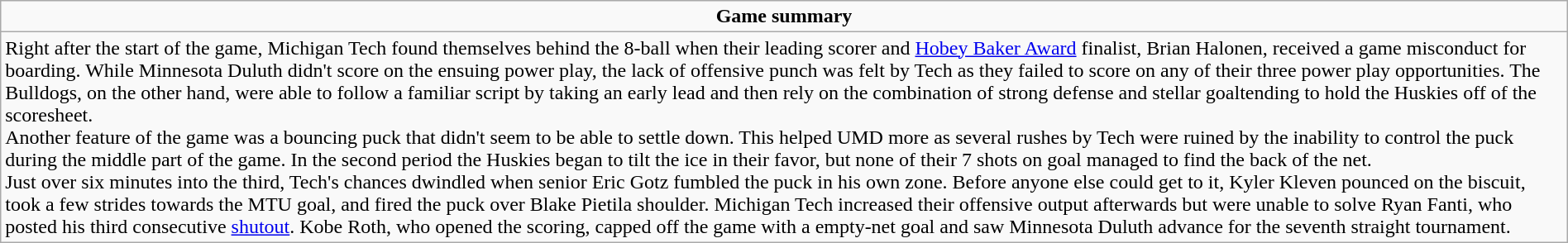<table role="presentation" class="wikitable mw-collapsible autocollapse" width=100%>
<tr>
<td align=center><strong>Game summary</strong></td>
</tr>
<tr>
<td>Right after the start of the game, Michigan Tech found themselves behind the 8-ball when their leading scorer and <a href='#'>Hobey Baker Award</a> finalist, Brian Halonen, received a game misconduct for boarding. While Minnesota Duluth didn't score on the ensuing power play, the lack of offensive punch was felt by Tech as they failed to score on any of their three power play opportunities. The Bulldogs, on the other hand, were able to follow a familiar script by taking an early lead and then rely on the combination of strong defense and stellar goaltending to hold the Huskies off of the scoresheet.<br>Another feature of the game was a bouncing puck that didn't seem to be able to settle down. This helped UMD more as several rushes by Tech were ruined by the inability to control the puck during the middle part of the game. In the second period the Huskies began to tilt the ice in their favor, but none of their 7 shots on goal managed to find the back of the net.<br>Just over six minutes into the third, Tech's chances dwindled when senior Eric Gotz fumbled the puck in his own zone. Before anyone else could get to it, Kyler Kleven pounced on the biscuit, took a few strides towards the MTU goal, and fired the puck over Blake Pietila shoulder. Michigan Tech increased their offensive output afterwards but were unable to solve Ryan Fanti, who posted his third consecutive <a href='#'>shutout</a>. Kobe Roth, who opened the scoring, capped off the game with a empty-net goal and saw Minnesota Duluth advance for the seventh straight tournament.</td>
</tr>
</table>
